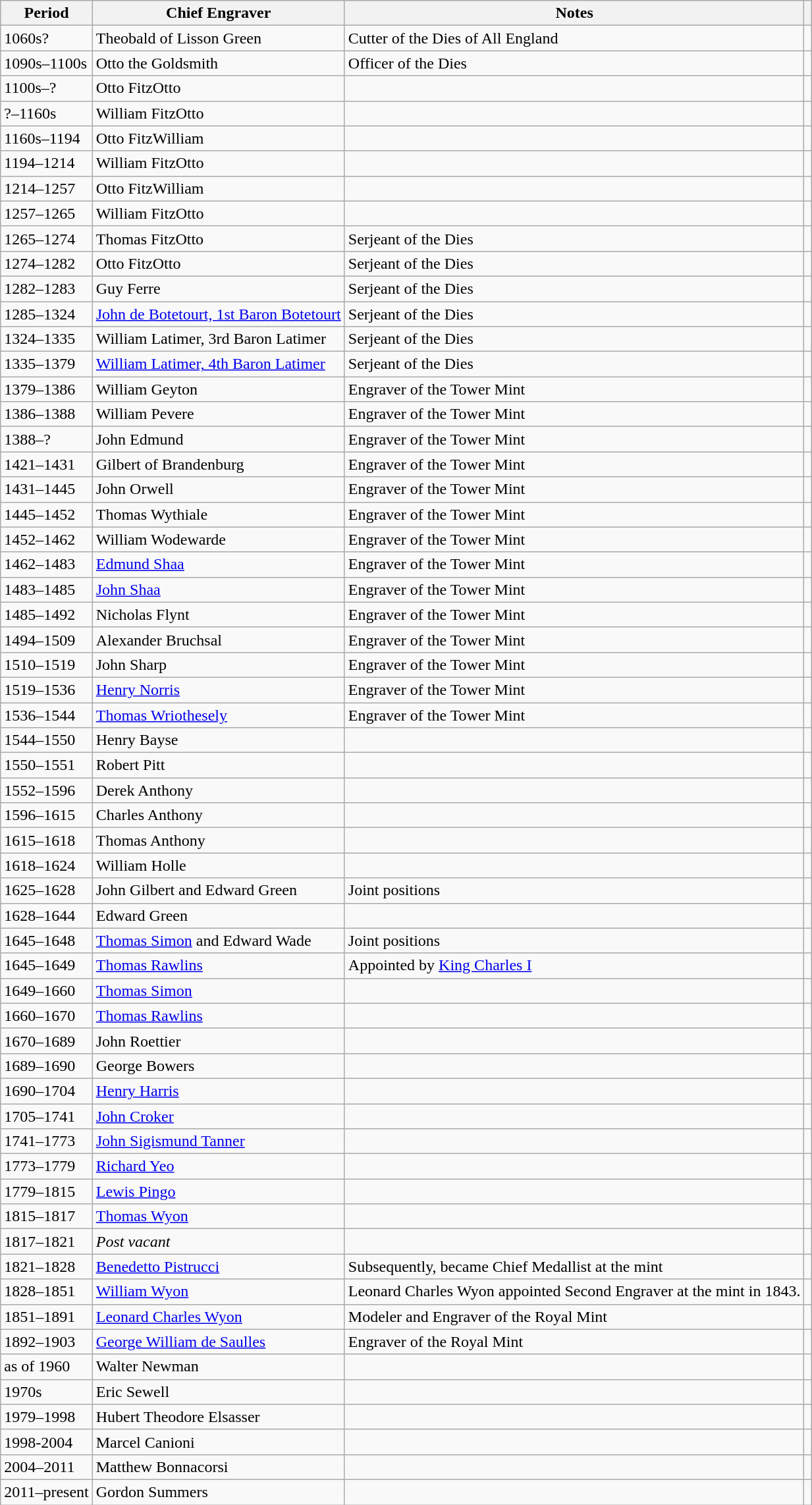<table class="wikitable">
<tr>
<th>Period</th>
<th>Chief Engraver</th>
<th>Notes</th>
<th></th>
</tr>
<tr>
<td>1060s?</td>
<td>Theobald of Lisson Green</td>
<td>Cutter of the Dies of All England</td>
<td></td>
</tr>
<tr>
<td>1090s–1100s</td>
<td>Otto the Goldsmith</td>
<td>Officer of the Dies</td>
<td></td>
</tr>
<tr>
<td>1100s–?</td>
<td>Otto FitzOtto</td>
<td></td>
<td></td>
</tr>
<tr>
<td>?–1160s</td>
<td>William FitzOtto</td>
<td></td>
<td></td>
</tr>
<tr>
<td>1160s–1194</td>
<td>Otto FitzWilliam</td>
<td></td>
<td></td>
</tr>
<tr>
<td>1194–1214</td>
<td>William FitzOtto</td>
<td></td>
<td></td>
</tr>
<tr>
<td>1214–1257</td>
<td>Otto FitzWilliam</td>
<td></td>
<td></td>
</tr>
<tr>
<td>1257–1265</td>
<td>William FitzOtto</td>
<td></td>
<td></td>
</tr>
<tr>
<td>1265–1274</td>
<td>Thomas FitzOtto</td>
<td>Serjeant of the Dies</td>
<td></td>
</tr>
<tr>
<td>1274–1282</td>
<td>Otto FitzOtto</td>
<td>Serjeant of the Dies</td>
<td></td>
</tr>
<tr>
<td>1282–1283</td>
<td>Guy Ferre</td>
<td>Serjeant of the Dies</td>
<td></td>
</tr>
<tr>
<td>1285–1324</td>
<td><a href='#'>John de Botetourt, 1st Baron Botetourt</a></td>
<td>Serjeant of the Dies</td>
<td></td>
</tr>
<tr>
<td>1324–1335</td>
<td>William Latimer, 3rd Baron Latimer</td>
<td>Serjeant of the Dies</td>
<td></td>
</tr>
<tr>
<td>1335–1379</td>
<td><a href='#'>William Latimer, 4th Baron Latimer</a></td>
<td>Serjeant of the Dies</td>
<td></td>
</tr>
<tr>
<td>1379–1386</td>
<td>William Geyton</td>
<td>Engraver of the Tower Mint</td>
<td></td>
</tr>
<tr>
<td>1386–1388</td>
<td>William Pevere</td>
<td>Engraver of the Tower Mint</td>
<td></td>
</tr>
<tr>
<td>1388–?</td>
<td>John Edmund</td>
<td>Engraver of the Tower Mint</td>
<td></td>
</tr>
<tr>
<td>1421–1431</td>
<td>Gilbert of Brandenburg</td>
<td>Engraver of the Tower Mint</td>
<td></td>
</tr>
<tr>
<td>1431–1445</td>
<td>John Orwell</td>
<td>Engraver of the Tower Mint</td>
<td></td>
</tr>
<tr>
<td>1445–1452</td>
<td>Thomas Wythiale</td>
<td>Engraver of the Tower Mint</td>
<td></td>
</tr>
<tr>
<td>1452–1462</td>
<td>William Wodewarde</td>
<td>Engraver of the Tower Mint</td>
<td></td>
</tr>
<tr>
<td>1462–1483</td>
<td><a href='#'>Edmund Shaa</a></td>
<td>Engraver of the Tower Mint</td>
<td></td>
</tr>
<tr>
<td>1483–1485</td>
<td><a href='#'>John Shaa</a></td>
<td>Engraver of the Tower Mint</td>
<td></td>
</tr>
<tr>
<td>1485–1492</td>
<td>Nicholas Flynt</td>
<td>Engraver of the Tower Mint</td>
<td></td>
</tr>
<tr>
<td>1494–1509</td>
<td>Alexander Bruchsal</td>
<td>Engraver of the Tower Mint</td>
<td></td>
</tr>
<tr>
<td>1510–1519</td>
<td>John Sharp</td>
<td>Engraver of the Tower Mint</td>
<td></td>
</tr>
<tr>
<td>1519–1536</td>
<td><a href='#'>Henry Norris</a></td>
<td>Engraver of the Tower Mint</td>
<td></td>
</tr>
<tr>
<td>1536–1544</td>
<td><a href='#'>Thomas Wriothesely</a></td>
<td>Engraver of the Tower Mint</td>
<td></td>
</tr>
<tr>
<td>1544–1550</td>
<td>Henry Bayse</td>
<td></td>
<td></td>
</tr>
<tr>
<td>1550–1551</td>
<td>Robert Pitt</td>
<td></td>
<td></td>
</tr>
<tr>
<td>1552–1596</td>
<td>Derek Anthony</td>
<td></td>
<td></td>
</tr>
<tr>
<td>1596–1615</td>
<td>Charles Anthony</td>
<td></td>
<td></td>
</tr>
<tr>
<td>1615–1618</td>
<td>Thomas Anthony</td>
<td></td>
<td></td>
</tr>
<tr>
<td>1618–1624</td>
<td>William Holle</td>
<td></td>
<td></td>
</tr>
<tr>
<td>1625–1628</td>
<td>John Gilbert and Edward Green</td>
<td>Joint positions</td>
<td></td>
</tr>
<tr>
<td>1628–1644</td>
<td>Edward Green</td>
<td></td>
<td></td>
</tr>
<tr>
<td>1645–1648</td>
<td><a href='#'>Thomas Simon</a> and Edward Wade</td>
<td>Joint positions</td>
<td></td>
</tr>
<tr>
<td>1645–1649</td>
<td><a href='#'>Thomas Rawlins</a></td>
<td>Appointed by <a href='#'>King Charles I</a></td>
<td></td>
</tr>
<tr>
<td>1649–1660</td>
<td><a href='#'>Thomas Simon</a></td>
<td></td>
<td></td>
</tr>
<tr>
<td>1660–1670</td>
<td><a href='#'>Thomas Rawlins</a></td>
<td></td>
<td></td>
</tr>
<tr>
<td>1670–1689</td>
<td>John Roettier</td>
<td></td>
<td></td>
</tr>
<tr>
<td>1689–1690</td>
<td>George Bowers</td>
<td></td>
<td></td>
</tr>
<tr>
<td>1690–1704</td>
<td><a href='#'>Henry Harris</a></td>
<td></td>
<td></td>
</tr>
<tr>
<td>1705–1741</td>
<td><a href='#'>John Croker</a></td>
<td></td>
<td></td>
</tr>
<tr>
<td>1741–1773</td>
<td><a href='#'>John Sigismund Tanner</a></td>
<td></td>
<td></td>
</tr>
<tr>
<td>1773–1779</td>
<td><a href='#'>Richard Yeo</a></td>
<td></td>
<td></td>
</tr>
<tr>
<td>1779–1815</td>
<td><a href='#'>Lewis Pingo</a></td>
<td></td>
<td></td>
</tr>
<tr>
<td>1815–1817</td>
<td><a href='#'>Thomas Wyon</a></td>
<td></td>
<td></td>
</tr>
<tr>
<td>1817–1821</td>
<td><em>Post vacant</em></td>
<td></td>
<td></td>
</tr>
<tr>
<td>1821–1828</td>
<td><a href='#'>Benedetto Pistrucci</a></td>
<td>Subsequently, became Chief Medallist at the mint</td>
<td></td>
</tr>
<tr>
<td>1828–1851</td>
<td><a href='#'>William Wyon</a></td>
<td>Leonard Charles Wyon appointed Second Engraver at the mint in 1843.</td>
<td></td>
</tr>
<tr>
<td>1851–1891</td>
<td><a href='#'>Leonard Charles Wyon</a></td>
<td>Modeler and Engraver of the Royal Mint</td>
<td></td>
</tr>
<tr>
<td>1892–1903</td>
<td><a href='#'>George William de Saulles</a></td>
<td>Engraver of the Royal Mint</td>
<td></td>
</tr>
<tr>
<td>as of 1960</td>
<td>Walter Newman</td>
<td></td>
<td></td>
</tr>
<tr>
<td>1970s</td>
<td>Eric Sewell</td>
<td></td>
<td></td>
</tr>
<tr>
<td>1979–1998</td>
<td>Hubert Theodore Elsasser</td>
<td></td>
<td></td>
</tr>
<tr>
<td>1998-2004</td>
<td>Marcel Canioni</td>
<td></td>
<td></td>
</tr>
<tr>
<td>2004–2011</td>
<td>Matthew Bonnacorsi</td>
<td></td>
<td></td>
</tr>
<tr>
<td>2011–present</td>
<td>Gordon Summers</td>
<td></td>
<td></td>
</tr>
</table>
